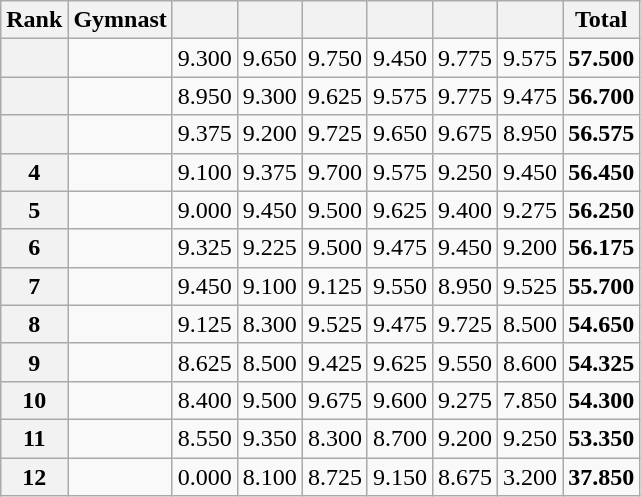<table class="wikitable sortable">
<tr>
<th scope="col">Rank</th>
<th>Gymnast</th>
<th scope="col"></th>
<th scope="col"></th>
<th scope="col"></th>
<th scope="col"></th>
<th scope="col"></th>
<th scope="col"></th>
<th scope="col">Total</th>
</tr>
<tr>
<th scope="row"></th>
<td></td>
<td>9.300</td>
<td>9.650</td>
<td>9.750</td>
<td>9.450</td>
<td>9.775</td>
<td>9.575</td>
<td><strong>57.500</strong></td>
</tr>
<tr>
<th scope="row"></th>
<td></td>
<td>8.950</td>
<td>9.300</td>
<td>9.625</td>
<td>9.575</td>
<td>9.775</td>
<td>9.475</td>
<td><strong>56.700</strong></td>
</tr>
<tr>
<th scope="row"></th>
<td></td>
<td>9.375</td>
<td>9.200</td>
<td>9.725</td>
<td>9.650</td>
<td>9.675</td>
<td>8.950</td>
<td><strong>56.575</strong></td>
</tr>
<tr>
<th scope="row">4</th>
<td></td>
<td>9.100</td>
<td>9.375</td>
<td>9.700</td>
<td>9.575</td>
<td>9.250</td>
<td>9.450</td>
<td><strong>56.450</strong></td>
</tr>
<tr>
<th scope="row">5</th>
<td></td>
<td>9.000</td>
<td>9.450</td>
<td>9.500</td>
<td>9.625</td>
<td>9.400</td>
<td>9.275</td>
<td><strong>56.250</strong></td>
</tr>
<tr>
<th scope="row">6</th>
<td></td>
<td>9.325</td>
<td>9.225</td>
<td>9.500</td>
<td>9.475</td>
<td>9.450</td>
<td>9.200</td>
<td><strong>56.175</strong></td>
</tr>
<tr>
<th scope="row">7</th>
<td></td>
<td>9.450</td>
<td>9.100</td>
<td>9.125</td>
<td>9.550</td>
<td>8.950</td>
<td>9.525</td>
<td><strong>55.700</strong></td>
</tr>
<tr>
<th scope="row">8</th>
<td></td>
<td>9.125</td>
<td>8.300</td>
<td>9.525</td>
<td>9.475</td>
<td>9.725</td>
<td>8.500</td>
<td><strong>54.650</strong></td>
</tr>
<tr>
<th scope="row">9</th>
<td></td>
<td>8.625</td>
<td>8.500</td>
<td>9.425</td>
<td>9.625</td>
<td>9.550</td>
<td>8.600</td>
<td><strong>54.325</strong></td>
</tr>
<tr>
<th scope="row">10</th>
<td></td>
<td>8.400</td>
<td>9.500</td>
<td>9.675</td>
<td>9.600</td>
<td>9.275</td>
<td>7.850</td>
<td><strong>54.300</strong></td>
</tr>
<tr>
<th scope="row">11</th>
<td></td>
<td>8.550</td>
<td>9.350</td>
<td>8.300</td>
<td>8.700</td>
<td>9.200</td>
<td>9.250</td>
<td><strong>53.350</strong></td>
</tr>
<tr>
<th scope="row">12</th>
<td></td>
<td>0.000</td>
<td>8.100</td>
<td>8.725</td>
<td>9.150</td>
<td>8.675</td>
<td>3.200</td>
<td><strong>37.850</strong></td>
</tr>
</table>
